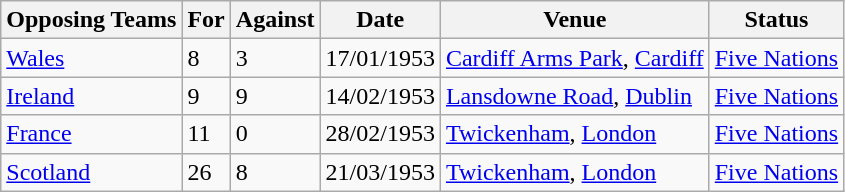<table class="wikitable">
<tr>
<th>Opposing Teams</th>
<th>For</th>
<th>Against</th>
<th>Date</th>
<th>Venue</th>
<th>Status</th>
</tr>
<tr>
<td><a href='#'>Wales</a></td>
<td>8</td>
<td>3</td>
<td>17/01/1953</td>
<td><a href='#'>Cardiff Arms Park</a>, <a href='#'>Cardiff</a></td>
<td><a href='#'>Five Nations</a></td>
</tr>
<tr>
<td><a href='#'>Ireland</a></td>
<td>9</td>
<td>9</td>
<td>14/02/1953</td>
<td><a href='#'>Lansdowne Road</a>, <a href='#'>Dublin</a></td>
<td><a href='#'>Five Nations</a></td>
</tr>
<tr>
<td><a href='#'>France</a></td>
<td>11</td>
<td>0</td>
<td>28/02/1953</td>
<td><a href='#'>Twickenham</a>, <a href='#'>London</a></td>
<td><a href='#'>Five Nations</a></td>
</tr>
<tr>
<td><a href='#'>Scotland</a></td>
<td>26</td>
<td>8</td>
<td>21/03/1953</td>
<td><a href='#'>Twickenham</a>, <a href='#'>London</a></td>
<td><a href='#'>Five Nations</a></td>
</tr>
</table>
